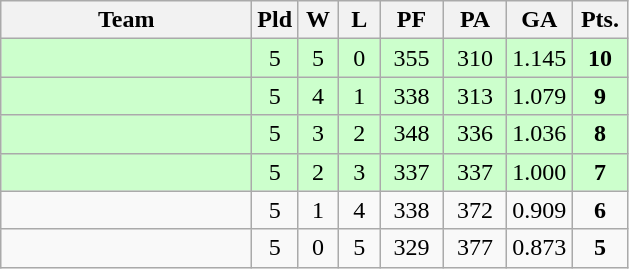<table class=wikitable style="text-align:center">
<tr>
<th width=160>Team</th>
<th width=20>Pld</th>
<th width=20>W</th>
<th width=20>L</th>
<th width=35>PF</th>
<th width=35>PA</th>
<th width=35>GA</th>
<th width=30>Pts.</th>
</tr>
<tr bgcolor=#ccffcc>
<td align=left></td>
<td>5</td>
<td>5</td>
<td>0</td>
<td>355</td>
<td>310</td>
<td>1.145</td>
<td><strong>10</strong></td>
</tr>
<tr bgcolor=#ccffcc>
<td align=left></td>
<td>5</td>
<td>4</td>
<td>1</td>
<td>338</td>
<td>313</td>
<td>1.079</td>
<td><strong>9</strong></td>
</tr>
<tr bgcolor=#ccffcc>
<td align=left></td>
<td>5</td>
<td>3</td>
<td>2</td>
<td>348</td>
<td>336</td>
<td>1.036</td>
<td><strong>8</strong></td>
</tr>
<tr bgcolor=#ccffcc>
<td align=left></td>
<td>5</td>
<td>2</td>
<td>3</td>
<td>337</td>
<td>337</td>
<td>1.000</td>
<td><strong>7</strong></td>
</tr>
<tr>
<td align=left></td>
<td>5</td>
<td>1</td>
<td>4</td>
<td>338</td>
<td>372</td>
<td>0.909</td>
<td><strong>6</strong></td>
</tr>
<tr>
<td align=left></td>
<td>5</td>
<td>0</td>
<td>5</td>
<td>329</td>
<td>377</td>
<td>0.873</td>
<td><strong>5</strong></td>
</tr>
</table>
